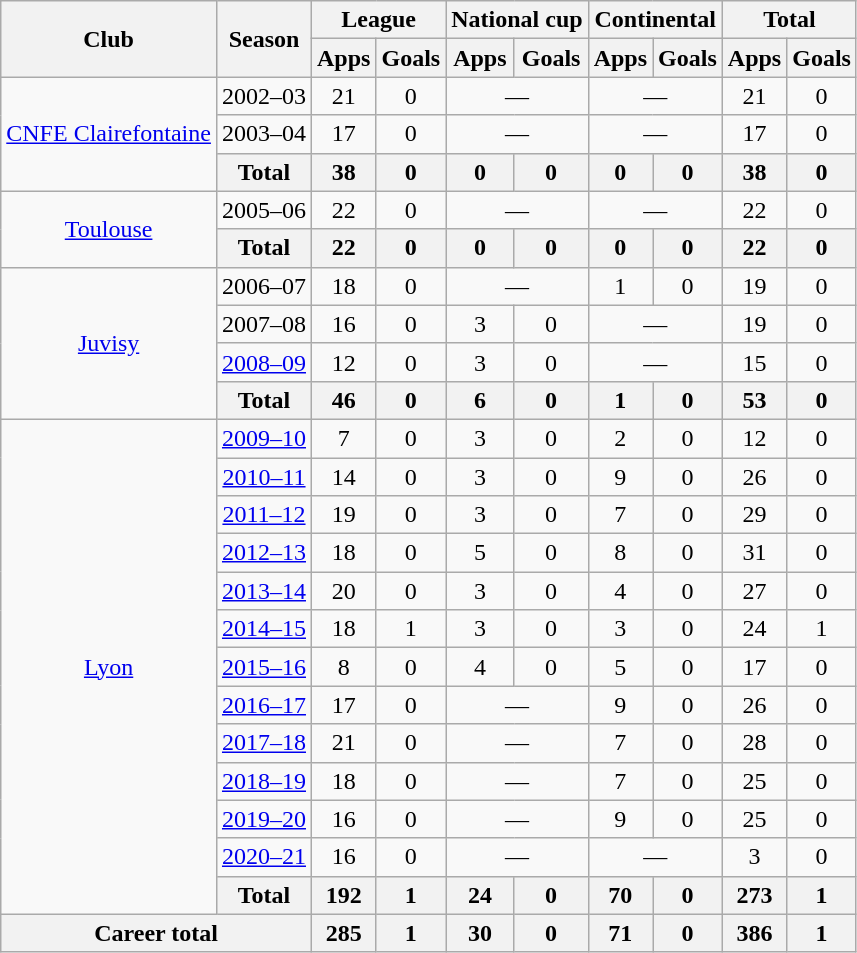<table class="wikitable" style="text-align: center;">
<tr>
<th rowspan="2">Club</th>
<th rowspan="2">Season</th>
<th colspan="2">League</th>
<th colspan="2">National cup</th>
<th colspan="2">Continental</th>
<th colspan="2">Total</th>
</tr>
<tr>
<th>Apps</th>
<th>Goals</th>
<th>Apps</th>
<th>Goals</th>
<th>Apps</th>
<th>Goals</th>
<th>Apps</th>
<th>Goals</th>
</tr>
<tr>
<td rowspan="3" valign="center"><a href='#'>CNFE Clairefontaine</a></td>
<td>2002–03</td>
<td>21</td>
<td>0</td>
<td colspan="2">—</td>
<td colspan="2">—</td>
<td>21</td>
<td>0</td>
</tr>
<tr>
<td>2003–04</td>
<td>17</td>
<td>0</td>
<td colspan="2">—</td>
<td colspan="2">—</td>
<td>17</td>
<td>0</td>
</tr>
<tr>
<th>Total</th>
<th>38</th>
<th>0</th>
<th>0</th>
<th>0</th>
<th>0</th>
<th>0</th>
<th>38</th>
<th>0</th>
</tr>
<tr>
<td rowspan="2" valign="center"><a href='#'>Toulouse</a></td>
<td>2005–06</td>
<td>22</td>
<td>0</td>
<td colspan="2">—</td>
<td colspan="2">—</td>
<td>22</td>
<td>0</td>
</tr>
<tr>
<th>Total</th>
<th>22</th>
<th>0</th>
<th>0</th>
<th>0</th>
<th>0</th>
<th>0</th>
<th>22</th>
<th>0</th>
</tr>
<tr>
<td rowspan="4" valign="center"><a href='#'>Juvisy</a></td>
<td>2006–07</td>
<td>18</td>
<td>0</td>
<td colspan="2">—</td>
<td>1</td>
<td>0</td>
<td>19</td>
<td>0</td>
</tr>
<tr>
<td>2007–08</td>
<td>16</td>
<td>0</td>
<td>3</td>
<td>0</td>
<td colspan="2">—</td>
<td>19</td>
<td>0</td>
</tr>
<tr>
<td><a href='#'>2008–09</a></td>
<td>12</td>
<td>0</td>
<td>3</td>
<td>0</td>
<td colspan="2">—</td>
<td>15</td>
<td>0</td>
</tr>
<tr>
<th>Total</th>
<th>46</th>
<th>0</th>
<th>6</th>
<th>0</th>
<th>1</th>
<th>0</th>
<th>53</th>
<th>0</th>
</tr>
<tr>
<td rowspan="13"><a href='#'>Lyon</a></td>
<td><a href='#'>2009–10</a></td>
<td>7</td>
<td>0</td>
<td>3</td>
<td>0</td>
<td>2</td>
<td>0</td>
<td>12</td>
<td>0</td>
</tr>
<tr>
<td><a href='#'>2010–11</a></td>
<td>14</td>
<td>0</td>
<td>3</td>
<td>0</td>
<td>9</td>
<td>0</td>
<td>26</td>
<td>0</td>
</tr>
<tr>
<td><a href='#'>2011–12</a></td>
<td>19</td>
<td>0</td>
<td>3</td>
<td>0</td>
<td>7</td>
<td>0</td>
<td>29</td>
<td>0</td>
</tr>
<tr>
<td><a href='#'>2012–13</a></td>
<td>18</td>
<td>0</td>
<td>5</td>
<td>0</td>
<td>8</td>
<td>0</td>
<td>31</td>
<td>0</td>
</tr>
<tr>
<td><a href='#'>2013–14</a></td>
<td>20</td>
<td>0</td>
<td>3</td>
<td>0</td>
<td>4</td>
<td>0</td>
<td>27</td>
<td>0</td>
</tr>
<tr>
<td><a href='#'>2014–15</a></td>
<td>18</td>
<td>1</td>
<td>3</td>
<td>0</td>
<td>3</td>
<td>0</td>
<td>24</td>
<td>1</td>
</tr>
<tr>
<td><a href='#'>2015–16</a></td>
<td>8</td>
<td>0</td>
<td>4</td>
<td>0</td>
<td>5</td>
<td>0</td>
<td>17</td>
<td>0</td>
</tr>
<tr>
<td><a href='#'>2016–17</a></td>
<td>17</td>
<td>0</td>
<td colspan="2">—</td>
<td>9</td>
<td>0</td>
<td>26</td>
<td>0</td>
</tr>
<tr>
<td><a href='#'>2017–18</a></td>
<td>21</td>
<td>0</td>
<td colspan="2">—</td>
<td>7</td>
<td>0</td>
<td>28</td>
<td>0</td>
</tr>
<tr>
<td><a href='#'>2018–19</a></td>
<td>18</td>
<td>0</td>
<td colspan="2">—</td>
<td>7</td>
<td>0</td>
<td>25</td>
<td>0</td>
</tr>
<tr>
<td><a href='#'>2019–20</a></td>
<td>16</td>
<td>0</td>
<td colspan="2">—</td>
<td>9</td>
<td>0</td>
<td>25</td>
<td>0</td>
</tr>
<tr>
<td><a href='#'>2020–21</a></td>
<td>16</td>
<td>0</td>
<td colspan="2">—</td>
<td colspan="2">—</td>
<td>3</td>
<td>0</td>
</tr>
<tr>
<th>Total</th>
<th>192</th>
<th>1</th>
<th>24</th>
<th>0</th>
<th>70</th>
<th>0</th>
<th>273</th>
<th>1</th>
</tr>
<tr>
<th colspan="2">Career total</th>
<th>285</th>
<th>1</th>
<th>30</th>
<th>0</th>
<th>71</th>
<th>0</th>
<th>386</th>
<th>1</th>
</tr>
</table>
